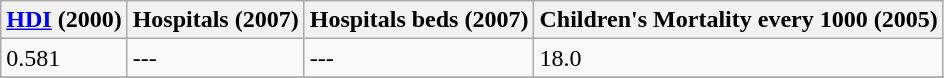<table class="wikitable" border="1">
<tr>
<th><a href='#'>HDI</a> (2000)</th>
<th>Hospitals (2007)</th>
<th>Hospitals beds (2007)</th>
<th>Children's Mortality every 1000 (2005)</th>
</tr>
<tr>
<td>0.581</td>
<td>---</td>
<td>---</td>
<td>18.0</td>
</tr>
<tr>
</tr>
</table>
